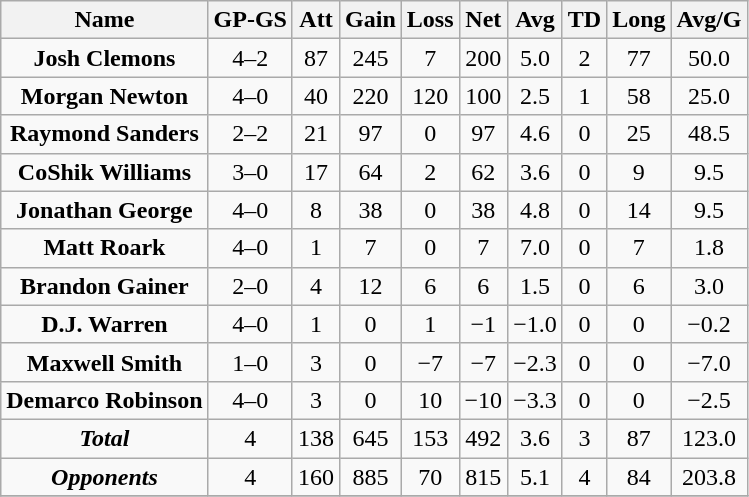<table class="wikitable sortable" border="1">
<tr align="center">
<th>Name</th>
<th>GP-GS</th>
<th>Att</th>
<th>Gain</th>
<th>Loss</th>
<th>Net</th>
<th>Avg</th>
<th>TD</th>
<th>Long</th>
<th>Avg/G</th>
</tr>
<tr align="center">
<td><strong>Josh Clemons</strong></td>
<td>4–2</td>
<td>87</td>
<td>245</td>
<td>7</td>
<td>200</td>
<td>5.0</td>
<td>2</td>
<td>77</td>
<td>50.0</td>
</tr>
<tr align="center">
<td><strong>Morgan Newton</strong></td>
<td>4–0</td>
<td>40</td>
<td>220</td>
<td>120</td>
<td>100</td>
<td>2.5</td>
<td>1</td>
<td>58</td>
<td>25.0</td>
</tr>
<tr align="center">
<td><strong>Raymond Sanders</strong></td>
<td>2–2</td>
<td>21</td>
<td>97</td>
<td>0</td>
<td>97</td>
<td>4.6</td>
<td>0</td>
<td>25</td>
<td>48.5</td>
</tr>
<tr align="center">
<td><strong>CoShik Williams</strong></td>
<td>3–0</td>
<td>17</td>
<td>64</td>
<td>2</td>
<td>62</td>
<td>3.6</td>
<td>0</td>
<td>9</td>
<td>9.5</td>
</tr>
<tr align="center">
<td><strong>Jonathan George</strong></td>
<td>4–0</td>
<td>8</td>
<td>38</td>
<td>0</td>
<td>38</td>
<td>4.8</td>
<td>0</td>
<td>14</td>
<td>9.5</td>
</tr>
<tr align="center">
<td><strong>Matt Roark</strong></td>
<td>4–0</td>
<td>1</td>
<td>7</td>
<td>0</td>
<td>7</td>
<td>7.0</td>
<td>0</td>
<td>7</td>
<td>1.8</td>
</tr>
<tr align="center">
<td><strong>Brandon Gainer</strong></td>
<td>2–0</td>
<td>4</td>
<td>12</td>
<td>6</td>
<td>6</td>
<td>1.5</td>
<td>0</td>
<td>6</td>
<td>3.0</td>
</tr>
<tr align="center">
<td><strong>D.J. Warren</strong></td>
<td>4–0</td>
<td>1</td>
<td>0</td>
<td>1</td>
<td>−1</td>
<td>−1.0</td>
<td>0</td>
<td>0</td>
<td>−0.2</td>
</tr>
<tr align="center">
<td><strong>Maxwell Smith</strong></td>
<td>1–0</td>
<td>3</td>
<td>0</td>
<td>−7</td>
<td>−7</td>
<td>−2.3</td>
<td>0</td>
<td>0</td>
<td>−7.0</td>
</tr>
<tr align="center">
<td><strong>Demarco Robinson</strong></td>
<td>4–0</td>
<td>3</td>
<td>0</td>
<td>10</td>
<td>−10</td>
<td>−3.3</td>
<td>0</td>
<td>0</td>
<td>−2.5</td>
</tr>
<tr align="center">
<td><strong><em>Total</em></strong></td>
<td>4</td>
<td>138</td>
<td>645</td>
<td>153</td>
<td>492</td>
<td>3.6</td>
<td>3</td>
<td>87</td>
<td>123.0</td>
</tr>
<tr align="center">
<td><strong><em>Opponents</em></strong></td>
<td>4</td>
<td>160</td>
<td>885</td>
<td>70</td>
<td>815</td>
<td>5.1</td>
<td>4</td>
<td>84</td>
<td>203.8</td>
</tr>
<tr align="center">
</tr>
</table>
